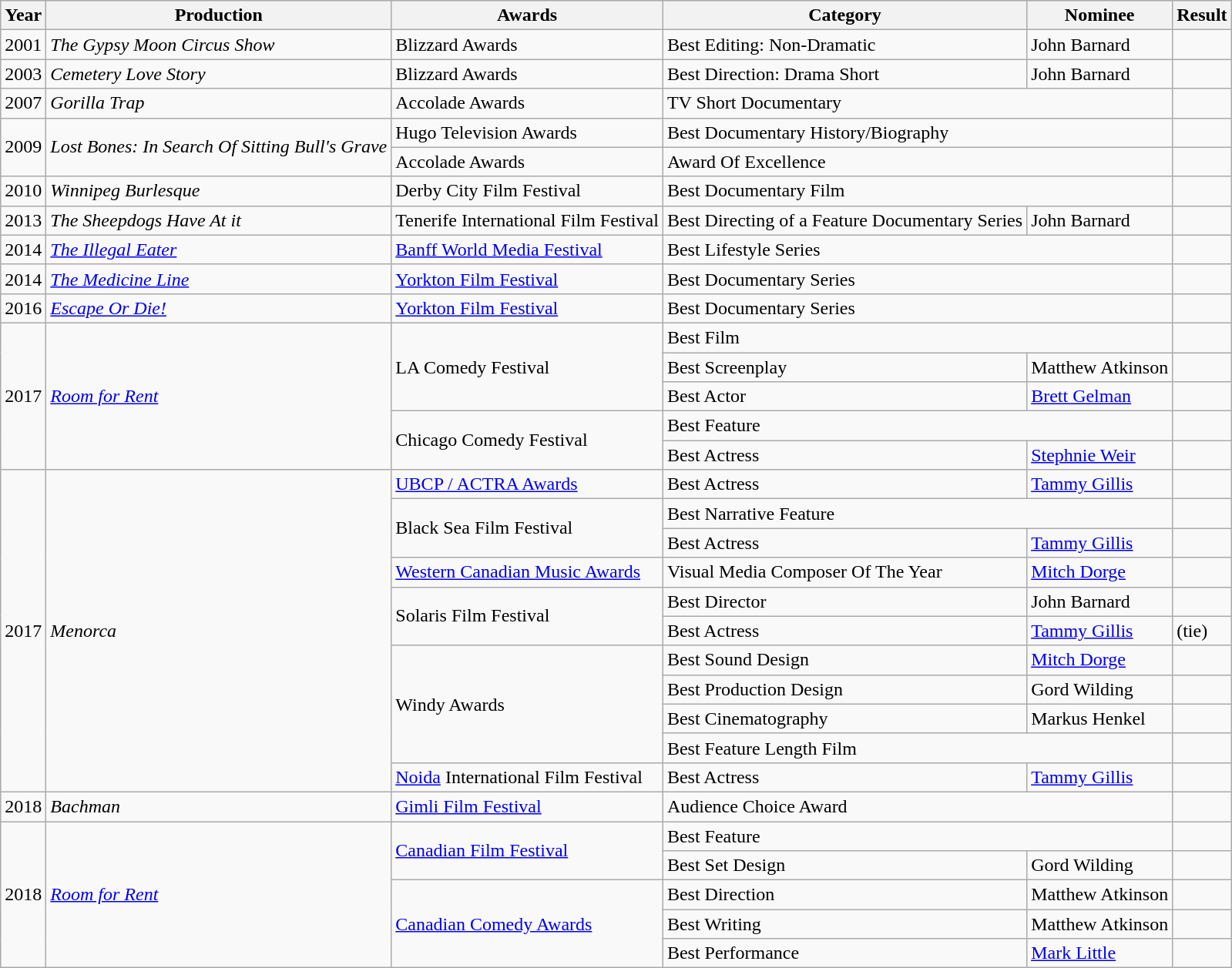<table class="wikitable sortable">
<tr>
<th>Year</th>
<th>Production</th>
<th>Awards</th>
<th>Category</th>
<th>Nominee</th>
<th>Result</th>
</tr>
<tr>
<td>2001</td>
<td data-sort-value="Gypsy Moon Circus Show, The"><em>The Gypsy Moon Circus Show</em></td>
<td>Blizzard Awards</td>
<td>Best Editing: Non-Dramatic</td>
<td>John Barnard</td>
<td></td>
</tr>
<tr>
<td>2003</td>
<td><em>Cemetery Love Story</em></td>
<td>Blizzard Awards</td>
<td>Best Direction: Drama Short</td>
<td>John Barnard</td>
<td></td>
</tr>
<tr>
<td>2007</td>
<td><em>Gorilla Trap</em></td>
<td>Accolade Awards</td>
<td colspan="2">TV Short Documentary</td>
<td></td>
</tr>
<tr>
<td rowspan="2">2009</td>
<td rowspan="2"><em>Lost Bones: In Search Of Sitting Bull's Grave</em></td>
<td>Hugo Television Awards</td>
<td colspan="2">Best Documentary History/Biography</td>
<td></td>
</tr>
<tr>
<td>Accolade Awards</td>
<td colspan="2">Award Of Excellence</td>
<td></td>
</tr>
<tr>
<td>2010</td>
<td><em>Winnipeg Burlesque</em></td>
<td>Derby City Film Festival</td>
<td colspan="2">Best Documentary Film</td>
<td></td>
</tr>
<tr>
<td>2013</td>
<td data-sort-value="Sheepdogs Have At it, The"><em>The Sheepdogs Have At it</em></td>
<td>Tenerife International Film Festival</td>
<td>Best Directing of a Feature Documentary Series</td>
<td>John Barnard</td>
<td></td>
</tr>
<tr>
<td>2014</td>
<td data-sort-value="Illegal Eater, The"><em><a href='#'>The Illegal Eater</a></em></td>
<td><a href='#'>Banff World Media Festival</a></td>
<td colspan="2">Best Lifestyle Series</td>
<td></td>
</tr>
<tr>
<td>2014</td>
<td data-sort-value="Medicine Line, The"><em><a href='#'>The Medicine Line</a></em></td>
<td><a href='#'>Yorkton Film Festival</a></td>
<td colspan="2">Best Documentary Series</td>
<td></td>
</tr>
<tr>
<td>2016</td>
<td><em><a href='#'>Escape Or Die!</a></em></td>
<td><a href='#'>Yorkton Film Festival</a></td>
<td colspan="2">Best Documentary Series</td>
<td></td>
</tr>
<tr>
<td rowspan="5">2017</td>
<td rowspan="5"><em><a href='#'>Room for Rent</a></em></td>
<td rowspan="3">LA Comedy Festival</td>
<td colspan="2">Best Film</td>
<td></td>
</tr>
<tr>
<td>Best Screenplay</td>
<td>Matthew Atkinson</td>
<td></td>
</tr>
<tr>
<td>Best Actor</td>
<td><a href='#'>Brett Gelman</a></td>
<td></td>
</tr>
<tr>
<td rowspan="2">Chicago Comedy Festival</td>
<td colspan="2">Best Feature</td>
<td></td>
</tr>
<tr>
<td>Best Actress</td>
<td><a href='#'>Stephnie Weir</a></td>
<td></td>
</tr>
<tr>
<td rowspan="11">2017</td>
<td rowspan="11"><em>Menorca</em></td>
<td><a href='#'>UBCP / ACTRA Awards</a></td>
<td>Best Actress</td>
<td><a href='#'>Tammy Gillis</a></td>
<td></td>
</tr>
<tr>
<td rowspan="2">Black Sea Film Festival</td>
<td colspan="2">Best Narrative Feature</td>
<td></td>
</tr>
<tr>
<td>Best Actress</td>
<td><a href='#'>Tammy Gillis</a></td>
<td></td>
</tr>
<tr>
<td><a href='#'>Western Canadian Music Awards</a></td>
<td>Visual Media Composer Of The Year</td>
<td><a href='#'>Mitch Dorge </a></td>
<td></td>
</tr>
<tr>
<td rowspan="2">Solaris Film Festival</td>
<td>Best Director</td>
<td>John Barnard</td>
<td></td>
</tr>
<tr>
<td>Best Actress</td>
<td><a href='#'>Tammy Gillis</a></td>
<td> (tie)</td>
</tr>
<tr>
<td rowspan="4">Windy Awards</td>
<td>Best Sound Design</td>
<td><a href='#'>Mitch Dorge</a></td>
<td></td>
</tr>
<tr>
<td>Best Production Design</td>
<td>Gord Wilding</td>
<td></td>
</tr>
<tr>
<td>Best Cinematography</td>
<td>Markus Henkel</td>
<td></td>
</tr>
<tr>
<td colspan="2">Best Feature Length Film</td>
<td></td>
</tr>
<tr>
<td><a href='#'>Noida</a> International Film Festival</td>
<td>Best Actress</td>
<td><a href='#'>Tammy Gillis</a></td>
<td></td>
</tr>
<tr>
<td>2018</td>
<td><em>Bachman</em></td>
<td><a href='#'>Gimli Film Festival</a></td>
<td colspan="2">Audience Choice Award</td>
<td></td>
</tr>
<tr>
<td rowspan="5">2018</td>
<td rowspan="5"><em><a href='#'>Room for Rent</a></em></td>
<td rowspan="2"><a href='#'>Canadian Film Festival</a></td>
<td colspan="2">Best Feature</td>
<td></td>
</tr>
<tr>
<td>Best Set Design</td>
<td>Gord Wilding</td>
<td></td>
</tr>
<tr>
<td rowspan="3"><a href='#'>Canadian Comedy Awards</a></td>
<td>Best Direction</td>
<td>Matthew Atkinson</td>
<td></td>
</tr>
<tr>
<td>Best Writing</td>
<td>Matthew Atkinson</td>
<td></td>
</tr>
<tr>
<td>Best Performance</td>
<td><a href='#'>Mark Little</a></td>
<td></td>
</tr>
</table>
